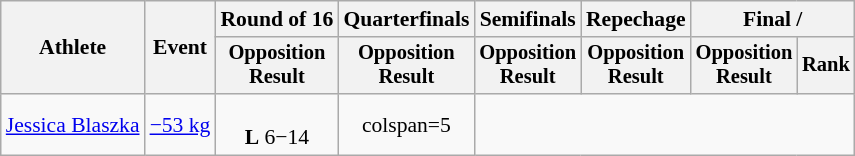<table class="wikitable" style="text-align:center; font-size:90%">
<tr>
<th rowspan=2>Athlete</th>
<th rowspan=2>Event</th>
<th>Round of 16</th>
<th>Quarterfinals</th>
<th>Semifinals</th>
<th>Repechage</th>
<th colspan=2>Final / </th>
</tr>
<tr style="font-size: 95%">
<th>Opposition<br>Result</th>
<th>Opposition<br>Result</th>
<th>Opposition<br>Result</th>
<th>Opposition<br>Result</th>
<th>Opposition<br>Result</th>
<th>Rank</th>
</tr>
<tr>
<td align=left><a href='#'>Jessica Blaszka</a></td>
<td align=left><a href='#'>−53 kg</a></td>
<td><br><strong>L</strong> 6−14</td>
<td>colspan=5 </td>
</tr>
</table>
